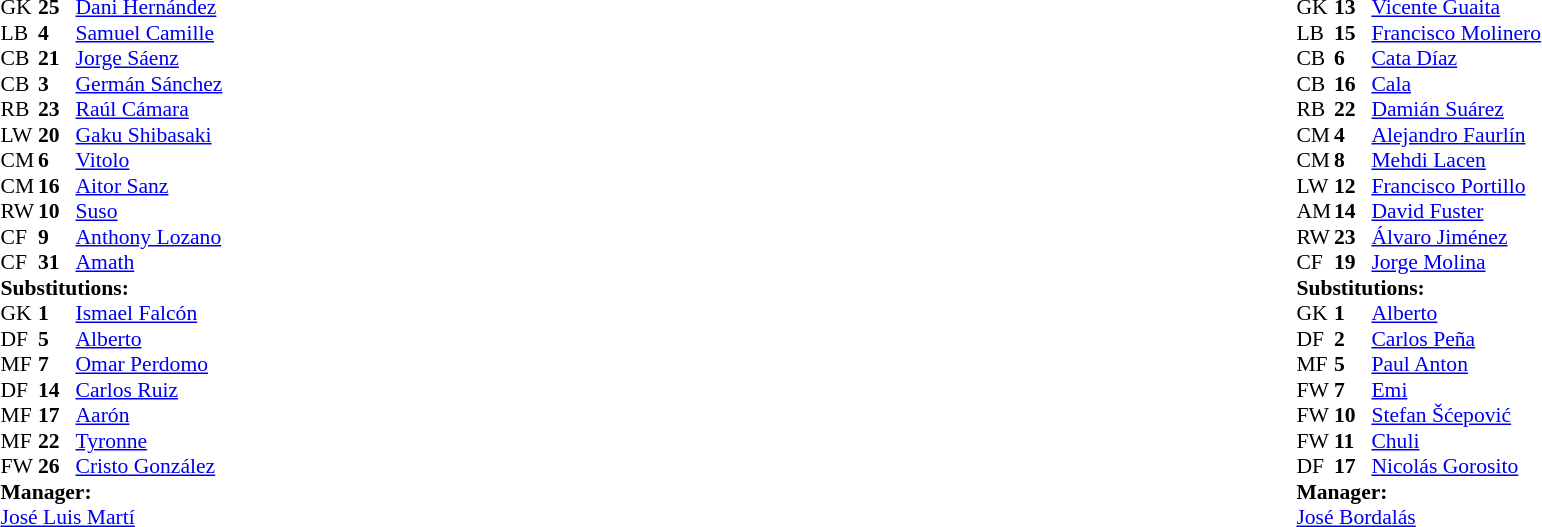<table width="100%">
<tr>
<td valign="top" width="50%"><br><table style="font-size: 90%" cellspacing="0" cellpadding="0">
<tr>
<th width="25"></th>
<th width="25"></th>
</tr>
<tr>
<td>GK</td>
<td><strong>25</strong></td>
<td> <a href='#'>Dani Hernández</a></td>
</tr>
<tr>
<td>LB</td>
<td><strong>4</strong></td>
<td> <a href='#'>Samuel Camille</a></td>
</tr>
<tr>
<td>CB</td>
<td><strong>21</strong></td>
<td> <a href='#'>Jorge Sáenz</a></td>
</tr>
<tr>
<td>CB</td>
<td><strong>3</strong></td>
<td> <a href='#'>Germán Sánchez</a></td>
</tr>
<tr>
<td>RB</td>
<td><strong>23</strong></td>
<td> <a href='#'>Raúl Cámara</a></td>
</tr>
<tr>
<td>LW</td>
<td><strong>20</strong></td>
<td> <a href='#'>Gaku Shibasaki</a></td>
<td></td>
<td></td>
</tr>
<tr>
<td>CM</td>
<td><strong>6</strong></td>
<td> <a href='#'>Vitolo</a></td>
</tr>
<tr>
<td>CM</td>
<td><strong>16</strong></td>
<td> <a href='#'>Aitor Sanz</a></td>
</tr>
<tr>
<td>RW</td>
<td><strong>10</strong></td>
<td> <a href='#'>Suso</a></td>
<td></td>
<td></td>
</tr>
<tr>
<td>CF</td>
<td><strong>9</strong></td>
<td> <a href='#'>Anthony Lozano</a></td>
</tr>
<tr>
<td>CF</td>
<td><strong>31</strong></td>
<td> <a href='#'>Amath</a></td>
<td></td>
<td></td>
</tr>
<tr>
<td colspan=3><strong>Substitutions:</strong></td>
</tr>
<tr>
<td>GK</td>
<td><strong>1</strong></td>
<td> <a href='#'>Ismael Falcón</a></td>
</tr>
<tr>
<td>DF</td>
<td><strong>5</strong></td>
<td> <a href='#'>Alberto</a></td>
<td></td>
<td></td>
</tr>
<tr>
<td>MF</td>
<td><strong>7</strong></td>
<td> <a href='#'>Omar Perdomo</a></td>
<td></td>
<td></td>
</tr>
<tr>
<td>DF</td>
<td><strong>14</strong></td>
<td> <a href='#'>Carlos Ruiz</a></td>
</tr>
<tr>
<td>MF</td>
<td><strong>17</strong></td>
<td> <a href='#'>Aarón</a></td>
<td></td>
<td></td>
</tr>
<tr>
<td>MF</td>
<td><strong>22</strong></td>
<td> <a href='#'>Tyronne</a></td>
</tr>
<tr>
<td>FW</td>
<td><strong>26</strong></td>
<td> <a href='#'>Cristo González</a></td>
</tr>
<tr>
<td colspan=3><strong>Manager:</strong></td>
</tr>
<tr>
<td colspan=3> <a href='#'>José Luis Martí</a></td>
</tr>
</table>
</td>
<td valign="top"></td>
<td valign="top" width="50%"><br><table style="font-size: 90%" cellspacing="0" cellpadding="0" align="center">
<tr>
<th width=25></th>
<th width=25></th>
</tr>
<tr>
<td>GK</td>
<td><strong>13</strong></td>
<td> <a href='#'>Vicente Guaita</a></td>
</tr>
<tr>
<td>LB</td>
<td><strong>15</strong></td>
<td> <a href='#'>Francisco Molinero</a></td>
</tr>
<tr>
<td>CB</td>
<td><strong>6</strong></td>
<td> <a href='#'>Cata Díaz</a></td>
</tr>
<tr>
<td>CB</td>
<td><strong>16</strong></td>
<td> <a href='#'>Cala</a></td>
<td></td>
<td></td>
</tr>
<tr>
<td>RB</td>
<td><strong>22</strong></td>
<td> <a href='#'>Damián Suárez</a></td>
</tr>
<tr>
<td>CM</td>
<td><strong>4</strong></td>
<td> <a href='#'>Alejandro Faurlín</a></td>
<td></td>
<td></td>
</tr>
<tr>
<td>CM</td>
<td><strong>8</strong></td>
<td> <a href='#'>Mehdi Lacen</a></td>
<td></td>
</tr>
<tr>
<td>LW</td>
<td><strong>12</strong></td>
<td> <a href='#'>Francisco Portillo</a></td>
<td></td>
</tr>
<tr>
<td>AM</td>
<td><strong>14</strong></td>
<td> <a href='#'>David Fuster</a></td>
</tr>
<tr>
<td>RW</td>
<td><strong>23</strong></td>
<td> <a href='#'>Álvaro Jiménez</a></td>
<td></td>
<td></td>
</tr>
<tr>
<td>CF</td>
<td><strong>19</strong></td>
<td> <a href='#'>Jorge Molina</a></td>
</tr>
<tr>
<td colspan=3><strong>Substitutions:</strong></td>
</tr>
<tr>
<td>GK</td>
<td><strong>1</strong></td>
<td> <a href='#'>Alberto</a></td>
</tr>
<tr>
<td>DF</td>
<td><strong>2</strong></td>
<td> <a href='#'>Carlos Peña</a></td>
</tr>
<tr>
<td>MF</td>
<td><strong>5</strong></td>
<td> <a href='#'>Paul Anton</a></td>
<td></td>
<td></td>
</tr>
<tr>
<td>FW</td>
<td><strong>7</strong></td>
<td> <a href='#'>Emi</a></td>
</tr>
<tr>
<td>FW</td>
<td><strong>10</strong></td>
<td> <a href='#'>Stefan Šćepović</a></td>
</tr>
<tr>
<td>FW</td>
<td><strong>11</strong></td>
<td> <a href='#'>Chuli</a></td>
<td></td>
<td></td>
</tr>
<tr>
<td>DF</td>
<td><strong>17</strong></td>
<td> <a href='#'>Nicolás Gorosito</a></td>
<td></td>
<td></td>
</tr>
<tr>
<td colspan=3><strong>Manager:</strong></td>
</tr>
<tr>
<td colspan=3> <a href='#'>José Bordalás</a></td>
</tr>
</table>
</td>
</tr>
</table>
